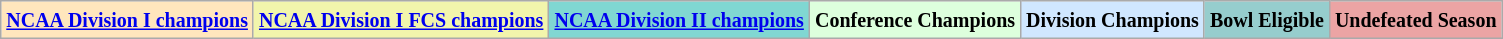<table class="wikitable" style="text-align:center">
<tr>
<td bgcolor="#FFE6BD"><small><strong><a href='#'>NCAA Division I champions</a></strong></small></td>
<td bgcolor="#F2F5AC"><small><strong><a href='#'>NCAA Division I FCS champions</a></strong></small></td>
<td bgcolor="#80D7D2"><small><strong><a href='#'>NCAA Division II champions</a></strong></small></td>
<td bgcolor="#DDFFDD"><small><strong>Conference Champions</strong></small></td>
<td bgcolor="#D0E7FF"><small><strong>Division Champions</strong></small></td>
<td bgcolor="#96CDCD"><small><strong>Bowl Eligible</strong></small></td>
<td bgcolor="#EBA4A4"><small><strong>Undefeated Season</strong></small></td>
</tr>
</table>
